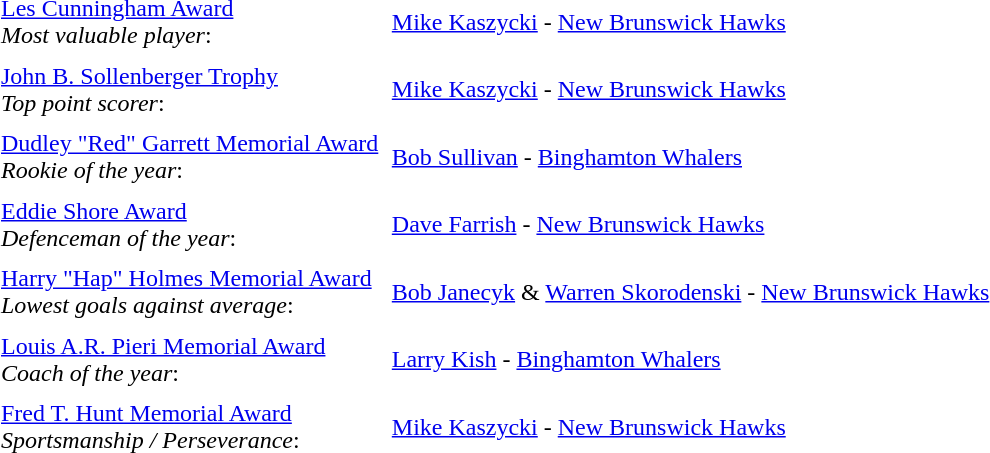<table cellpadding="3" cellspacing="3">
<tr>
<td><a href='#'>Les Cunningham Award</a><br><em>Most valuable player</em>:</td>
<td><a href='#'>Mike Kaszycki</a> - <a href='#'>New Brunswick Hawks</a></td>
</tr>
<tr>
<td><a href='#'>John B. Sollenberger Trophy</a><br><em>Top point scorer</em>:</td>
<td><a href='#'>Mike Kaszycki</a> - <a href='#'>New Brunswick Hawks</a></td>
</tr>
<tr>
<td><a href='#'>Dudley "Red" Garrett Memorial Award</a><br><em>Rookie of the year</em>:</td>
<td><a href='#'>Bob Sullivan</a> - <a href='#'>Binghamton Whalers</a></td>
</tr>
<tr>
<td><a href='#'>Eddie Shore Award</a><br><em>Defenceman of the year</em>:</td>
<td><a href='#'>Dave Farrish</a> - <a href='#'>New Brunswick Hawks</a></td>
</tr>
<tr>
<td><a href='#'>Harry "Hap" Holmes Memorial Award</a><br><em>Lowest goals against average</em>:</td>
<td><a href='#'>Bob Janecyk</a> & <a href='#'>Warren Skorodenski</a> - <a href='#'>New Brunswick Hawks</a></td>
</tr>
<tr>
<td><a href='#'>Louis A.R. Pieri Memorial Award</a><br><em>Coach of the year</em>:</td>
<td><a href='#'>Larry Kish</a> - <a href='#'>Binghamton Whalers</a></td>
</tr>
<tr>
<td><a href='#'>Fred T. Hunt Memorial Award</a><br><em>Sportsmanship / Perseverance</em>:</td>
<td><a href='#'>Mike Kaszycki</a> - <a href='#'>New Brunswick Hawks</a></td>
</tr>
</table>
